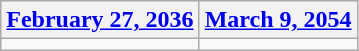<table class=wikitable>
<tr>
<th><a href='#'>February 27, 2036</a></th>
<th><a href='#'>March 9, 2054</a></th>
</tr>
<tr>
<td></td>
<td></td>
</tr>
</table>
